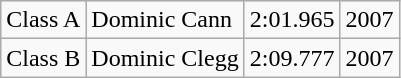<table class="wikitable">
<tr>
<td>Class A</td>
<td>Dominic Cann</td>
<td align="center">2:01.965</td>
<td align="center">2007</td>
</tr>
<tr>
<td>Class B</td>
<td>Dominic Clegg</td>
<td align="center">2:09.777</td>
<td align="center">2007</td>
</tr>
</table>
